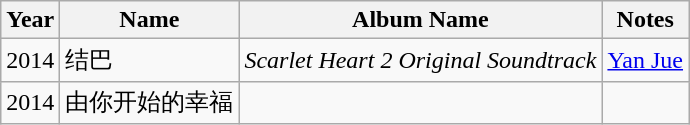<table class="wikitable">
<tr>
<th>Year</th>
<th>Name</th>
<th>Album Name</th>
<th>Notes</th>
</tr>
<tr>
<td>2014</td>
<td>结巴</td>
<td><em>Scarlet Heart 2 Original Soundtrack</em></td>
<td><a href='#'>Yan Jue</a></td>
</tr>
<tr>
<td>2014</td>
<td>由你开始的幸福</td>
<td></td>
<td></td>
</tr>
</table>
